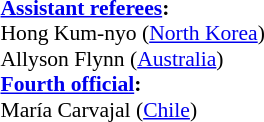<table width=50% style="font-size: 90%">
<tr>
<td><br><strong><a href='#'>Assistant referees</a>:</strong>
<br>Hong Kum-nyo (<a href='#'>North Korea</a>)
<br>Allyson Flynn (<a href='#'>Australia</a>)
<br><strong><a href='#'>Fourth official</a>:</strong>
<br>María Carvajal (<a href='#'>Chile</a>)</td>
</tr>
</table>
